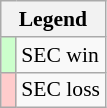<table class="wikitable" style="font-size:90%">
<tr>
<th colspan="2">Legend</th>
</tr>
<tr>
<td style="background:#cfc;"> </td>
<td>SEC win</td>
</tr>
<tr>
<td style="background:#fcc;"> </td>
<td>SEC loss</td>
</tr>
</table>
